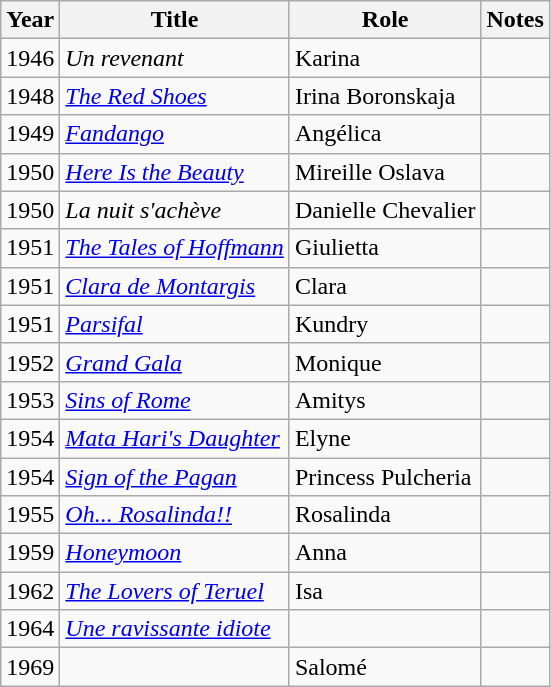<table class="wikitable">
<tr>
<th>Year</th>
<th>Title</th>
<th>Role</th>
<th>Notes</th>
</tr>
<tr>
<td>1946</td>
<td><em>Un revenant</em></td>
<td>Karina</td>
<td></td>
</tr>
<tr>
<td>1948</td>
<td><em><a href='#'>The Red Shoes</a></em></td>
<td>Irina Boronskaja</td>
<td></td>
</tr>
<tr>
<td>1949</td>
<td><em><a href='#'>Fandango</a></em></td>
<td>Angélica</td>
<td></td>
</tr>
<tr>
<td>1950</td>
<td><em><a href='#'>Here Is the Beauty</a></em></td>
<td>Mireille Oslava</td>
<td></td>
</tr>
<tr>
<td>1950</td>
<td><em>La nuit s'achève</em></td>
<td>Danielle Chevalier</td>
<td></td>
</tr>
<tr>
<td>1951</td>
<td><em><a href='#'>The Tales of Hoffmann</a></em></td>
<td>Giulietta</td>
<td></td>
</tr>
<tr>
<td>1951</td>
<td><em><a href='#'>Clara de Montargis</a></em></td>
<td>Clara</td>
<td></td>
</tr>
<tr>
<td>1951</td>
<td><em><a href='#'>Parsifal</a></em></td>
<td>Kundry</td>
<td></td>
</tr>
<tr>
<td>1952</td>
<td><em><a href='#'>Grand Gala</a></em></td>
<td>Monique</td>
<td></td>
</tr>
<tr>
<td>1953</td>
<td><em><a href='#'>Sins of Rome</a></em></td>
<td>Amitys</td>
<td></td>
</tr>
<tr>
<td>1954</td>
<td><em><a href='#'>Mata Hari's Daughter</a></em></td>
<td>Elyne</td>
<td></td>
</tr>
<tr>
<td>1954</td>
<td><em><a href='#'>Sign of the Pagan</a></em></td>
<td>Princess Pulcheria</td>
<td></td>
</tr>
<tr>
<td>1955</td>
<td><em><a href='#'>Oh... Rosalinda!!</a></em></td>
<td>Rosalinda</td>
<td></td>
</tr>
<tr>
<td>1959</td>
<td><em><a href='#'>Honeymoon</a></em></td>
<td>Anna</td>
<td></td>
</tr>
<tr>
<td>1962</td>
<td><em><a href='#'>The Lovers of Teruel</a></em></td>
<td>Isa</td>
<td></td>
</tr>
<tr>
<td>1964</td>
<td><em><a href='#'>Une ravissante idiote</a></em></td>
<td></td>
<td></td>
</tr>
<tr>
<td>1969</td>
<td><em></em></td>
<td>Salomé</td>
<td></td>
</tr>
</table>
